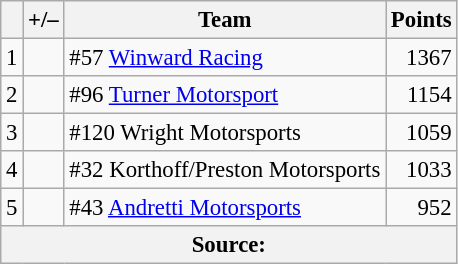<table class="wikitable" style="font-size: 95%;">
<tr>
<th scope="col"></th>
<th scope="col">+/–</th>
<th scope="col">Team</th>
<th scope="col">Points</th>
</tr>
<tr>
<td align=center>1</td>
<td align="left"></td>
<td>#57 <a href='#'>Winward Racing</a></td>
<td align=right>1367</td>
</tr>
<tr>
<td align=center>2</td>
<td align="left"></td>
<td>#96 <a href='#'>Turner Motorsport</a></td>
<td align=right>1154</td>
</tr>
<tr>
<td align=center>3</td>
<td align=left></td>
<td>#120 Wright Motorsports</td>
<td align=right>1059</td>
</tr>
<tr>
<td align=center>4</td>
<td align=left></td>
<td>#32 Korthoff/Preston Motorsports</td>
<td align=right>1033</td>
</tr>
<tr>
<td align=center>5</td>
<td align=left></td>
<td>#43 <a href='#'>Andretti Motorsports</a></td>
<td align=right>952</td>
</tr>
<tr>
<th colspan=5>Source:</th>
</tr>
</table>
